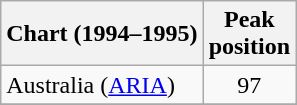<table class="wikitable sortable">
<tr>
<th>Chart (1994–1995)</th>
<th>Peak<br>position</th>
</tr>
<tr>
<td>Australia (<a href='#'>ARIA</a>)</td>
<td align="center">97</td>
</tr>
<tr>
</tr>
<tr>
</tr>
<tr>
</tr>
<tr>
</tr>
<tr>
</tr>
<tr>
</tr>
<tr>
</tr>
<tr>
</tr>
</table>
